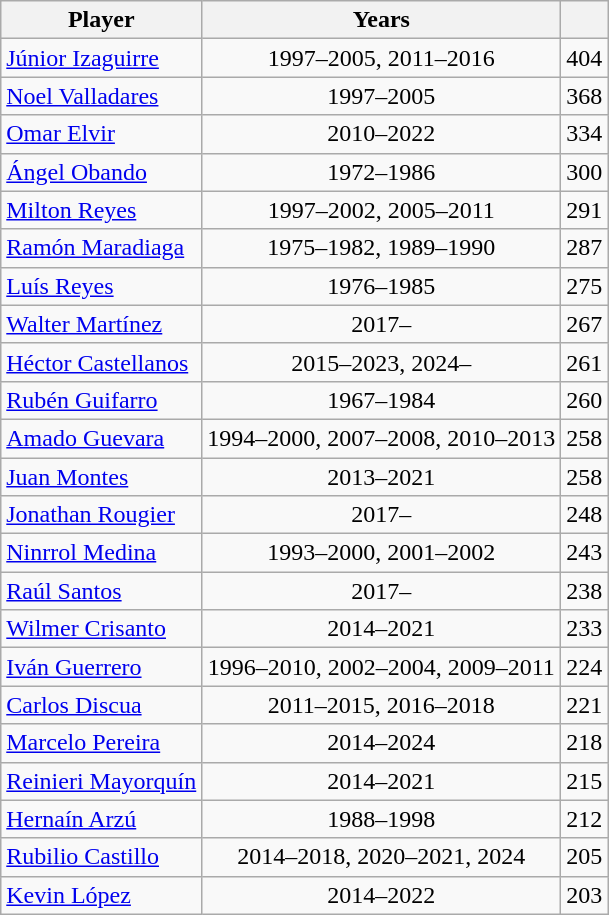<table class="wikitable">
<tr>
<th>Player</th>
<th>Years</th>
<th></th>
</tr>
<tr>
<td> <a href='#'>Júnior Izaguirre</a></td>
<td align=center>1997–2005, 2011–2016</td>
<td align=center>404</td>
</tr>
<tr>
<td> <a href='#'>Noel Valladares</a></td>
<td align=center>1997–2005</td>
<td align=center>368</td>
</tr>
<tr>
<td> <a href='#'>Omar Elvir</a></td>
<td align=center>2010–2022</td>
<td align=center>334</td>
</tr>
<tr>
<td> <a href='#'>Ángel Obando</a></td>
<td align=center>1972–1986</td>
<td align=center>300</td>
</tr>
<tr>
<td> <a href='#'>Milton Reyes</a></td>
<td align=center>1997–2002, 2005–2011</td>
<td align=center>291</td>
</tr>
<tr>
<td> <a href='#'>Ramón Maradiaga</a></td>
<td align=center>1975–1982, 1989–1990</td>
<td align=center>287</td>
</tr>
<tr>
<td> <a href='#'>Luís Reyes</a></td>
<td align=center>1976–1985</td>
<td align=center>275</td>
</tr>
<tr>
<td> <a href='#'>Walter Martínez</a></td>
<td align=center>2017–</td>
<td align=center>267</td>
</tr>
<tr>
<td> <a href='#'>Héctor Castellanos</a></td>
<td align=center>2015–2023, 2024–</td>
<td align=center>261</td>
</tr>
<tr>
<td> <a href='#'>Rubén Guifarro</a></td>
<td align=center>1967–1984</td>
<td align=center>260</td>
</tr>
<tr>
<td> <a href='#'>Amado Guevara</a></td>
<td align=center>1994–2000, 2007–2008, 2010–2013</td>
<td align=center>258</td>
</tr>
<tr>
<td> <a href='#'>Juan Montes</a></td>
<td align=center>2013–2021</td>
<td align=center>258</td>
</tr>
<tr>
<td> <a href='#'>Jonathan Rougier</a></td>
<td align=center>2017–</td>
<td align=center>248</td>
</tr>
<tr>
<td> <a href='#'>Ninrrol Medina</a></td>
<td align=center>1993–2000, 2001–2002</td>
<td align=center>243</td>
</tr>
<tr>
<td> <a href='#'>Raúl Santos</a></td>
<td align=center>2017–</td>
<td align=center>238</td>
</tr>
<tr>
<td> <a href='#'>Wilmer Crisanto</a></td>
<td align=center>2014–2021</td>
<td align=center>233</td>
</tr>
<tr>
<td> <a href='#'>Iván Guerrero</a></td>
<td align=center>1996–2010, 2002–2004, 2009–2011</td>
<td align=center>224</td>
</tr>
<tr>
<td> <a href='#'>Carlos Discua</a></td>
<td align=center>2011–2015, 2016–2018</td>
<td align=center>221</td>
</tr>
<tr>
<td> <a href='#'>Marcelo Pereira</a></td>
<td align=center>2014–2024</td>
<td align=center>218</td>
</tr>
<tr>
<td> <a href='#'>Reinieri Mayorquín</a></td>
<td align=center>2014–2021</td>
<td align=center>215</td>
</tr>
<tr>
<td> <a href='#'>Hernaín Arzú</a></td>
<td align=center>1988–1998</td>
<td align=center>212</td>
</tr>
<tr>
<td> <a href='#'>Rubilio Castillo</a></td>
<td align=center>2014–2018, 2020–2021, 2024</td>
<td align=center>205</td>
</tr>
<tr>
<td> <a href='#'>Kevin López</a></td>
<td align=center>2014–2022</td>
<td align=center>203</td>
</tr>
</table>
